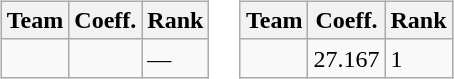<table>
<tr valign=top>
<td><br><table class="wikitable">
<tr>
<th>Team</th>
<th>Coeff.</th>
<th>Rank</th>
</tr>
<tr>
<td><strong></strong></td>
<td></td>
<td>—</td>
</tr>
</table>
</td>
<td><br><table class="wikitable">
<tr>
<th>Team</th>
<th>Coeff.</th>
<th>Rank</th>
</tr>
<tr>
<td></td>
<td>27.167</td>
<td>1</td>
</tr>
</table>
</td>
</tr>
</table>
